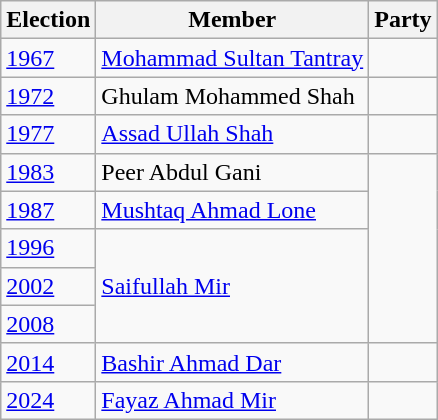<table class="wikitable sortable">
<tr>
<th>Election</th>
<th>Member</th>
<th colspan=2>Party</th>
</tr>
<tr>
<td><a href='#'>1967</a></td>
<td><a href='#'>Mohammad Sultan Tantray</a></td>
<td></td>
</tr>
<tr>
<td><a href='#'>1972</a></td>
<td>Ghulam Mohammed Shah</td>
</tr>
<tr>
<td><a href='#'>1977</a></td>
<td><a href='#'>Assad Ullah Shah</a></td>
<td></td>
</tr>
<tr>
<td><a href='#'>1983</a></td>
<td>Peer Abdul Gani</td>
</tr>
<tr>
<td><a href='#'>1987</a></td>
<td><a href='#'>Mushtaq Ahmad Lone</a></td>
</tr>
<tr>
<td><a href='#'>1996</a></td>
<td rowspan=3><a href='#'>Saifullah Mir</a></td>
</tr>
<tr>
<td><a href='#'>2002</a></td>
</tr>
<tr>
<td><a href='#'>2008</a></td>
</tr>
<tr>
<td><a href='#'>2014</a></td>
<td><a href='#'>Bashir Ahmad Dar</a></td>
<td></td>
</tr>
<tr>
<td><a href='#'>2024</a></td>
<td><a href='#'>Fayaz Ahmad Mir</a></td>
<td></td>
</tr>
</table>
